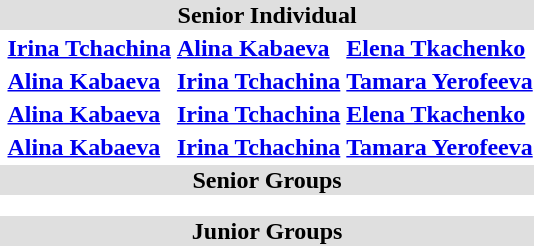<table>
<tr bgcolor="DFDFDF">
<td colspan="4" align="center"><strong>Senior Individual</strong></td>
</tr>
<tr>
<th scope=row style="text-align:left"></th>
<td><strong><a href='#'>Irina Tchachina</a></strong><br></td>
<td><strong><a href='#'>Alina Kabaeva</a></strong><br></td>
<td><strong><a href='#'>Elena Tkachenko</a></strong><br></td>
</tr>
<tr>
<th scope=row style="text-align:left"></th>
<td><strong><a href='#'>Alina Kabaeva</a></strong><br></td>
<td><strong><a href='#'>Irina Tchachina</a></strong><br></td>
<td><strong><a href='#'>Tamara Yerofeeva</a></strong><br></td>
</tr>
<tr>
<th scope=row style="text-align:left"></th>
<td><strong><a href='#'>Alina Kabaeva</a></strong><br></td>
<td><strong><a href='#'>Irina Tchachina</a></strong><br></td>
<td><strong><a href='#'>Elena Tkachenko</a></strong><br></td>
</tr>
<tr>
<th scope=row style="text-align:left"></th>
<td><strong><a href='#'>Alina Kabaeva</a></strong><br></td>
<td><strong><a href='#'>Irina Tchachina</a></strong><br></td>
<td><strong><a href='#'>Tamara Yerofeeva</a></strong><br></td>
</tr>
<tr bgcolor="DFDFDF">
<td colspan="4" align="center"><strong>Senior Groups</strong></td>
</tr>
<tr>
<th scope=row style="text-align:left"></th>
<td><strong></strong></td>
<td><strong></strong></td>
<td><strong></strong></td>
</tr>
<tr>
<th scope=row style="text-align:left"></th>
<td><strong></strong></td>
<td><strong></strong></td>
<td><strong></strong></td>
</tr>
<tr>
<th scope=row style="text-align:left"></th>
<td><strong></strong></td>
<td><strong></strong></td>
<td><strong></strong></td>
</tr>
<tr bgcolor="DFDFDF">
<td colspan="4" align="center"><strong>Junior Groups</strong></td>
</tr>
<tr>
<th scope=row style="text-align:left"></th>
<td><strong></strong></td>
<td><strong></strong></td>
<td><strong></strong></td>
</tr>
</table>
